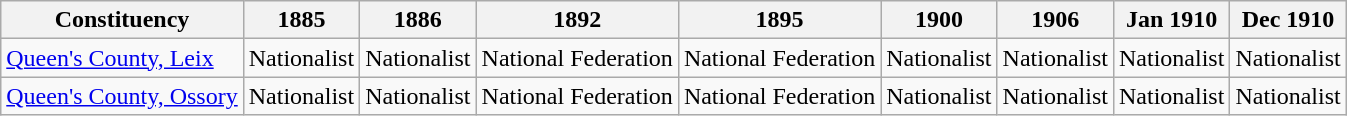<table class="wikitable sortable">
<tr>
<th>Constituency</th>
<th>1885</th>
<th>1886</th>
<th>1892</th>
<th>1895</th>
<th>1900</th>
<th>1906</th>
<th>Jan 1910</th>
<th>Dec 1910</th>
</tr>
<tr>
<td><a href='#'>Queen's County, Leix</a></td>
<td bgcolor=>Nationalist</td>
<td bgcolor=>Nationalist</td>
<td bgcolor=>National Federation</td>
<td bgcolor=>National Federation</td>
<td bgcolor=>Nationalist</td>
<td bgcolor=>Nationalist</td>
<td bgcolor=>Nationalist</td>
<td bgcolor=>Nationalist</td>
</tr>
<tr>
<td><a href='#'>Queen's County, Ossory</a></td>
<td bgcolor=>Nationalist</td>
<td bgcolor=>Nationalist</td>
<td bgcolor=>National Federation</td>
<td bgcolor=>National Federation</td>
<td bgcolor=>Nationalist</td>
<td bgcolor=>Nationalist</td>
<td bgcolor=>Nationalist</td>
<td bgcolor=>Nationalist</td>
</tr>
</table>
